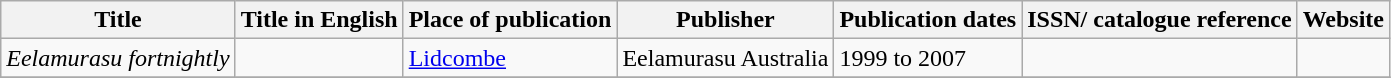<table class="wikitable sortable">
<tr>
<th>Title</th>
<th>Title in English</th>
<th>Place of publication</th>
<th>Publisher</th>
<th>Publication dates</th>
<th>ISSN/ catalogue reference</th>
<th>Website</th>
</tr>
<tr>
<td><em>Eelamurasu fortnightly</em></td>
<td></td>
<td><a href='#'>Lidcombe</a></td>
<td>Eelamurasu Australia</td>
<td>1999 to 2007</td>
<td></td>
<td></td>
</tr>
<tr>
</tr>
</table>
